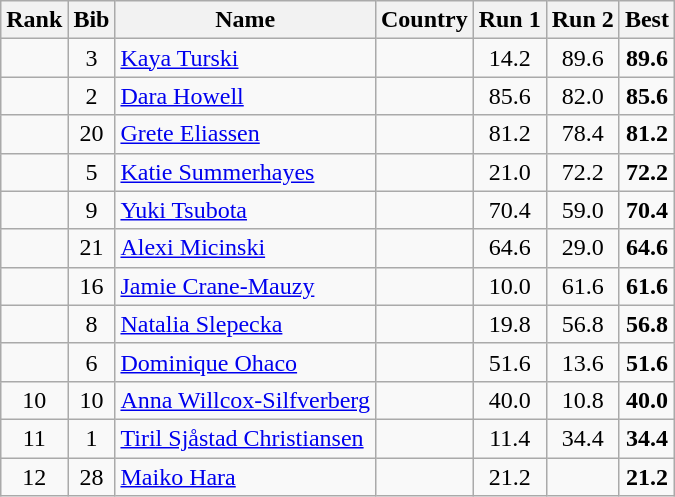<table class="wikitable sortable" style="text-align:center">
<tr>
<th>Rank</th>
<th>Bib</th>
<th>Name</th>
<th>Country</th>
<th>Run 1</th>
<th>Run 2</th>
<th>Best</th>
</tr>
<tr>
<td></td>
<td>3</td>
<td align=left><a href='#'>Kaya Turski</a></td>
<td align=left></td>
<td>14.2</td>
<td>89.6</td>
<td><strong>89.6</strong></td>
</tr>
<tr>
<td></td>
<td>2</td>
<td align=left><a href='#'>Dara Howell</a></td>
<td align=left></td>
<td>85.6</td>
<td>82.0</td>
<td><strong>85.6</strong></td>
</tr>
<tr>
<td></td>
<td>20</td>
<td align=left><a href='#'>Grete Eliassen</a></td>
<td align=left></td>
<td>81.2</td>
<td>78.4</td>
<td><strong>81.2</strong></td>
</tr>
<tr>
<td></td>
<td>5</td>
<td align=left><a href='#'>Katie Summerhayes</a></td>
<td align=left></td>
<td>21.0</td>
<td>72.2</td>
<td><strong>72.2</strong></td>
</tr>
<tr>
<td></td>
<td>9</td>
<td align=left><a href='#'>Yuki Tsubota</a></td>
<td align=left></td>
<td>70.4</td>
<td>59.0</td>
<td><strong>70.4</strong></td>
</tr>
<tr>
<td></td>
<td>21</td>
<td align=left><a href='#'>Alexi Micinski</a></td>
<td align=left></td>
<td>64.6</td>
<td>29.0</td>
<td><strong>64.6</strong></td>
</tr>
<tr>
<td></td>
<td>16</td>
<td align=left><a href='#'>Jamie Crane-Mauzy</a></td>
<td align=left></td>
<td>10.0</td>
<td>61.6</td>
<td><strong>61.6</strong></td>
</tr>
<tr>
<td></td>
<td>8</td>
<td align=left><a href='#'>Natalia Slepecka</a></td>
<td align=left></td>
<td>19.8</td>
<td>56.8</td>
<td><strong>56.8</strong></td>
</tr>
<tr>
<td></td>
<td>6</td>
<td align=left><a href='#'>Dominique Ohaco</a></td>
<td align=left></td>
<td>51.6</td>
<td>13.6</td>
<td><strong>51.6</strong></td>
</tr>
<tr>
<td>10</td>
<td>10</td>
<td align=left><a href='#'>Anna Willcox-Silfverberg</a></td>
<td align=left></td>
<td>40.0</td>
<td>10.8</td>
<td><strong>40.0</strong></td>
</tr>
<tr>
<td>11</td>
<td>1</td>
<td align=left><a href='#'>Tiril Sjåstad Christiansen</a></td>
<td align=left></td>
<td>11.4</td>
<td>34.4</td>
<td><strong>34.4</strong></td>
</tr>
<tr>
<td>12</td>
<td>28</td>
<td align=left><a href='#'>Maiko Hara</a></td>
<td align=left></td>
<td>21.2</td>
<td></td>
<td><strong>21.2</strong></td>
</tr>
</table>
